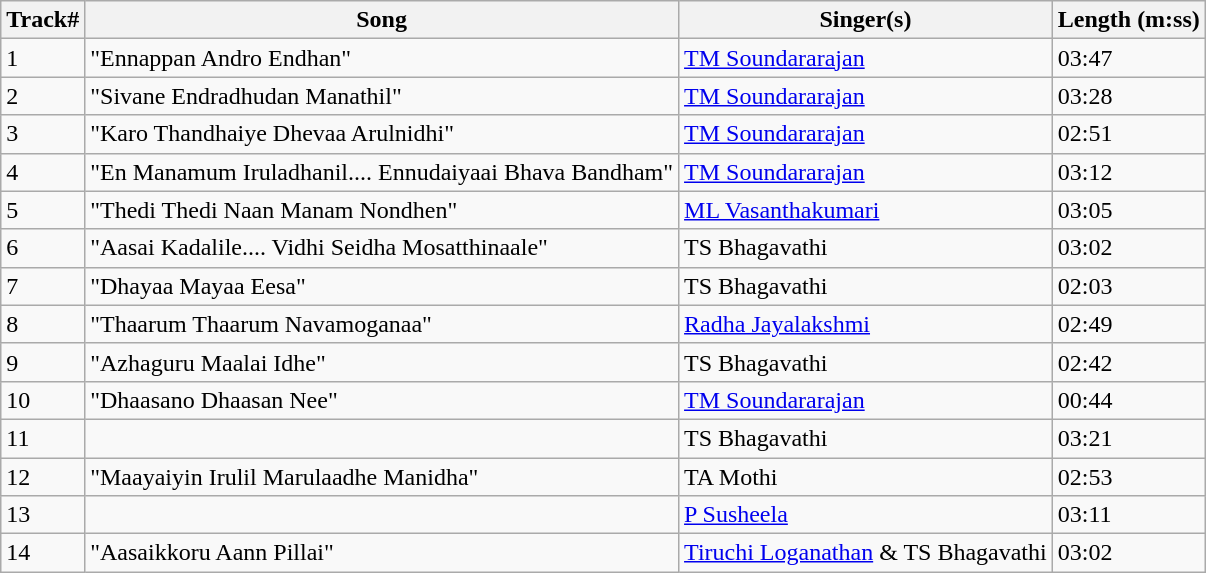<table class="wikitable">
<tr>
<th>Track#</th>
<th>Song</th>
<th>Singer(s)</th>
<th>Length (m:ss)</th>
</tr>
<tr>
<td>1</td>
<td>"Ennappan Andro Endhan"</td>
<td><a href='#'>TM Soundararajan</a></td>
<td>03:47</td>
</tr>
<tr>
<td>2</td>
<td>"Sivane Endradhudan Manathil"</td>
<td><a href='#'>TM Soundararajan</a></td>
<td>03:28</td>
</tr>
<tr>
<td>3</td>
<td>"Karo Thandhaiye Dhevaa Arulnidhi"</td>
<td><a href='#'>TM Soundararajan</a></td>
<td>02:51</td>
</tr>
<tr>
<td>4</td>
<td>"En Manamum Iruladhanil.... Ennudaiyaai Bhava Bandham"</td>
<td><a href='#'>TM Soundararajan</a></td>
<td>03:12</td>
</tr>
<tr>
<td>5</td>
<td>"Thedi Thedi Naan Manam Nondhen"</td>
<td><a href='#'>ML Vasanthakumari</a></td>
<td>03:05</td>
</tr>
<tr>
<td>6</td>
<td>"Aasai Kadalile.... Vidhi Seidha Mosatthinaale"</td>
<td>TS Bhagavathi</td>
<td>03:02</td>
</tr>
<tr>
<td>7</td>
<td>"Dhayaa Mayaa Eesa"</td>
<td>TS Bhagavathi</td>
<td>02:03</td>
</tr>
<tr>
<td>8</td>
<td>"Thaarum Thaarum Navamoganaa"</td>
<td><a href='#'>Radha Jayalakshmi</a></td>
<td>02:49</td>
</tr>
<tr>
<td>9</td>
<td>"Azhaguru Maalai Idhe"</td>
<td>TS Bhagavathi</td>
<td>02:42</td>
</tr>
<tr>
<td>10</td>
<td>"Dhaasano Dhaasan Nee"</td>
<td><a href='#'>TM Soundararajan</a></td>
<td>00:44</td>
</tr>
<tr>
<td>11</td>
<td></td>
<td>TS Bhagavathi</td>
<td>03:21</td>
</tr>
<tr>
<td>12</td>
<td>"Maayaiyin Irulil Marulaadhe Manidha"</td>
<td>TA Mothi</td>
<td>02:53</td>
</tr>
<tr>
<td>13</td>
<td></td>
<td><a href='#'>P Susheela</a></td>
<td>03:11</td>
</tr>
<tr>
<td>14</td>
<td>"Aasaikkoru Aann Pillai"</td>
<td><a href='#'>Tiruchi Loganathan</a> & TS Bhagavathi</td>
<td>03:02</td>
</tr>
</table>
